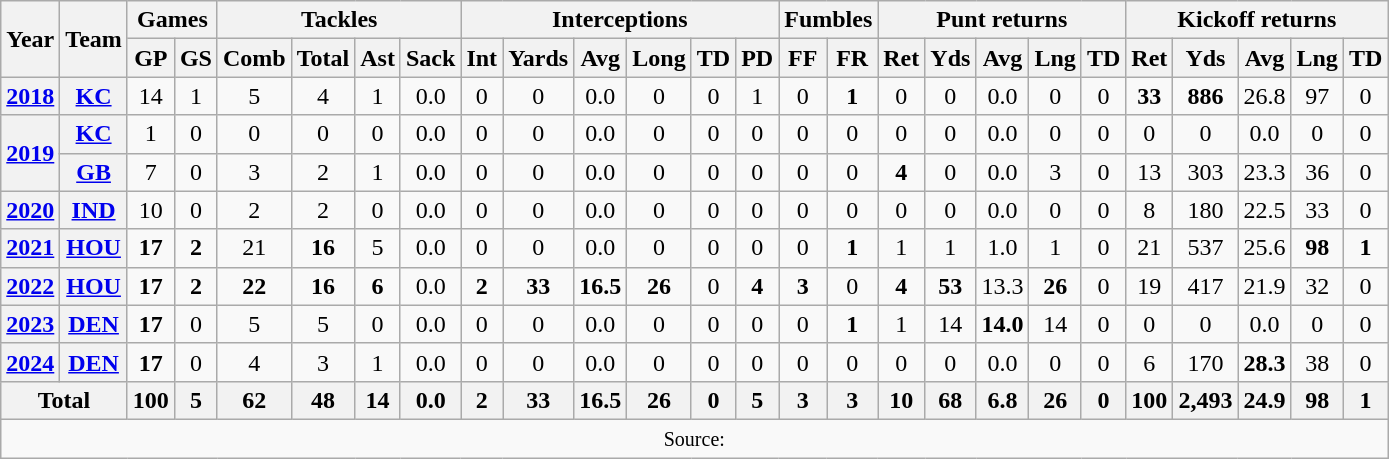<table class="wikitable" style="text-align: center;">
<tr>
<th rowspan="2">Year</th>
<th rowspan="2">Team</th>
<th colspan="2">Games</th>
<th colspan="4">Tackles</th>
<th colspan="6">Interceptions</th>
<th colspan="2">Fumbles</th>
<th colspan="5">Punt returns</th>
<th colspan="5">Kickoff returns</th>
</tr>
<tr>
<th>GP</th>
<th>GS</th>
<th>Comb</th>
<th>Total</th>
<th>Ast</th>
<th>Sack</th>
<th>Int</th>
<th>Yards</th>
<th>Avg</th>
<th>Long</th>
<th>TD</th>
<th>PD</th>
<th>FF</th>
<th>FR</th>
<th>Ret</th>
<th>Yds</th>
<th>Avg</th>
<th>Lng</th>
<th>TD</th>
<th>Ret</th>
<th>Yds</th>
<th>Avg</th>
<th>Lng</th>
<th>TD</th>
</tr>
<tr>
<th><a href='#'>2018</a></th>
<th><a href='#'>KC</a></th>
<td>14</td>
<td>1</td>
<td>5</td>
<td>4</td>
<td>1</td>
<td>0.0</td>
<td>0</td>
<td>0</td>
<td>0.0</td>
<td>0</td>
<td>0</td>
<td>1</td>
<td>0</td>
<td><strong>1</strong></td>
<td>0</td>
<td>0</td>
<td>0.0</td>
<td>0</td>
<td>0</td>
<td><strong>33</strong></td>
<td><strong>886</strong></td>
<td>26.8</td>
<td>97</td>
<td>0</td>
</tr>
<tr>
<th rowspan=2><a href='#'>2019</a></th>
<th><a href='#'>KC</a></th>
<td>1</td>
<td>0</td>
<td>0</td>
<td>0</td>
<td>0</td>
<td>0.0</td>
<td>0</td>
<td>0</td>
<td>0.0</td>
<td>0</td>
<td>0</td>
<td>0</td>
<td>0</td>
<td>0</td>
<td>0</td>
<td>0</td>
<td>0.0</td>
<td>0</td>
<td>0</td>
<td>0</td>
<td>0</td>
<td>0.0</td>
<td>0</td>
<td>0</td>
</tr>
<tr>
<th><a href='#'>GB</a></th>
<td>7</td>
<td>0</td>
<td>3</td>
<td>2</td>
<td>1</td>
<td>0.0</td>
<td>0</td>
<td>0</td>
<td>0.0</td>
<td>0</td>
<td>0</td>
<td>0</td>
<td>0</td>
<td>0</td>
<td><strong>4</strong></td>
<td>0</td>
<td>0.0</td>
<td>3</td>
<td>0</td>
<td>13</td>
<td>303</td>
<td>23.3</td>
<td>36</td>
<td>0</td>
</tr>
<tr>
<th><a href='#'>2020</a></th>
<th><a href='#'>IND</a></th>
<td>10</td>
<td>0</td>
<td>2</td>
<td>2</td>
<td>0</td>
<td>0.0</td>
<td>0</td>
<td>0</td>
<td>0.0</td>
<td>0</td>
<td>0</td>
<td>0</td>
<td>0</td>
<td>0</td>
<td>0</td>
<td>0</td>
<td>0.0</td>
<td>0</td>
<td>0</td>
<td>8</td>
<td>180</td>
<td>22.5</td>
<td>33</td>
<td>0</td>
</tr>
<tr>
<th><a href='#'>2021</a></th>
<th><a href='#'>HOU</a></th>
<td><strong>17</strong></td>
<td><strong>2</strong></td>
<td>21</td>
<td><strong>16</strong></td>
<td>5</td>
<td>0.0</td>
<td>0</td>
<td>0</td>
<td>0.0</td>
<td>0</td>
<td>0</td>
<td>0</td>
<td>0</td>
<td><strong>1</strong></td>
<td>1</td>
<td>1</td>
<td>1.0</td>
<td>1</td>
<td>0</td>
<td>21</td>
<td>537</td>
<td>25.6</td>
<td><strong>98</strong></td>
<td><strong>1</strong></td>
</tr>
<tr>
<th><a href='#'>2022</a></th>
<th><a href='#'>HOU</a></th>
<td><strong>17</strong></td>
<td><strong>2</strong></td>
<td><strong>22</strong></td>
<td><strong>16</strong></td>
<td><strong>6</strong></td>
<td>0.0</td>
<td><strong>2</strong></td>
<td><strong>33</strong></td>
<td><strong>16.5</strong></td>
<td><strong>26</strong></td>
<td>0</td>
<td><strong>4</strong></td>
<td><strong>3</strong></td>
<td>0</td>
<td><strong>4</strong></td>
<td><strong>53</strong></td>
<td>13.3</td>
<td><strong>26</strong></td>
<td>0</td>
<td>19</td>
<td>417</td>
<td>21.9</td>
<td>32</td>
<td>0</td>
</tr>
<tr>
<th><a href='#'>2023</a></th>
<th><a href='#'>DEN</a></th>
<td><strong>17</strong></td>
<td>0</td>
<td>5</td>
<td>5</td>
<td>0</td>
<td>0.0</td>
<td>0</td>
<td>0</td>
<td>0.0</td>
<td>0</td>
<td>0</td>
<td>0</td>
<td>0</td>
<td><strong>1</strong></td>
<td>1</td>
<td>14</td>
<td><strong>14.0</strong></td>
<td>14</td>
<td>0</td>
<td>0</td>
<td>0</td>
<td>0.0</td>
<td>0</td>
<td>0</td>
</tr>
<tr>
<th><a href='#'>2024</a></th>
<th><a href='#'>DEN</a></th>
<td><strong>17</strong></td>
<td>0</td>
<td>4</td>
<td>3</td>
<td>1</td>
<td>0.0</td>
<td>0</td>
<td>0</td>
<td>0.0</td>
<td>0</td>
<td>0</td>
<td>0</td>
<td>0</td>
<td>0</td>
<td>0</td>
<td>0</td>
<td>0.0</td>
<td>0</td>
<td>0</td>
<td>6</td>
<td>170</td>
<td><strong>28.3</strong></td>
<td>38</td>
<td>0</td>
</tr>
<tr>
<th colspan="2">Total</th>
<th>100</th>
<th>5</th>
<th>62</th>
<th>48</th>
<th>14</th>
<th>0.0</th>
<th>2</th>
<th>33</th>
<th>16.5</th>
<th>26</th>
<th>0</th>
<th>5</th>
<th>3</th>
<th>3</th>
<th>10</th>
<th>68</th>
<th>6.8</th>
<th>26</th>
<th>0</th>
<th>100</th>
<th>2,493</th>
<th>24.9</th>
<th>98</th>
<th>1</th>
</tr>
<tr>
<td colspan="26"><small>Source: </small></td>
</tr>
</table>
